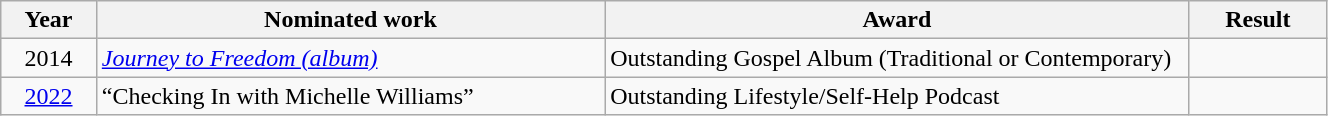<table class="wikitable" style="width:70%;">
<tr>
<th style="width:3%;">Year</th>
<th style="width:20%;">Nominated work</th>
<th style="width:23%;">Award</th>
<th style="width:5%;">Result</th>
</tr>
<tr>
<td align="center">2014</td>
<td><em><a href='#'>Journey to Freedom (album)</a></em></td>
<td>Outstanding Gospel Album (Traditional or Contemporary)</td>
<td></td>
</tr>
<tr>
<td align="center"><a href='#'>2022</a></td>
<td>“Checking In with Michelle Williams”</td>
<td>Outstanding Lifestyle/Self-Help Podcast</td>
<td></td>
</tr>
</table>
